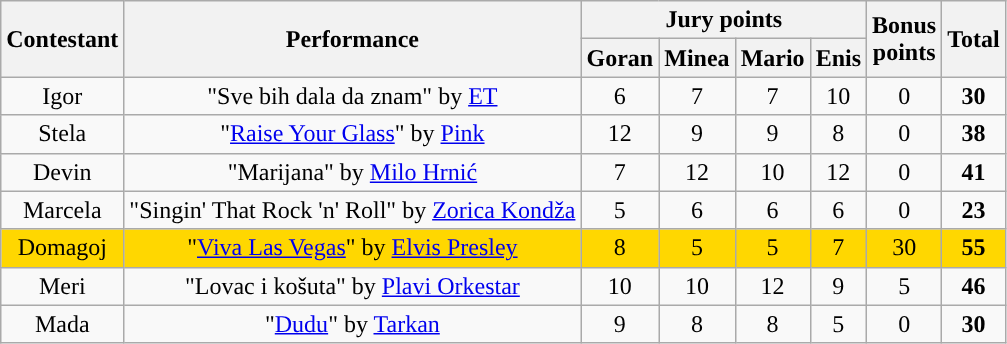<table class="wikitable sortable" style="text-align: center;">
<tr>
<th rowspan="2">Contestant</th>
<th rowspan="2">Performance</th>
<th colspan="4">Jury points</th>
<th rowspan="2">Bonus<br>points</th>
<th rowspan="2">Total</th>
</tr>
<tr>
<th>Goran</th>
<th>Minea</th>
<th>Mario</th>
<th>Enis</th>
</tr>
<tr>
<td>Igor</td>
<td>"Sve bih dala da znam" by <a href='#'>ET</a></td>
<td>6</td>
<td>7</td>
<td>7</td>
<td>10</td>
<td>0</td>
<td><strong>30</strong></td>
</tr>
<tr>
<td>Stela</td>
<td>"<a href='#'>Raise Your Glass</a>" by <a href='#'>Pink</a></td>
<td>12</td>
<td>9</td>
<td>9</td>
<td>8</td>
<td>0</td>
<td><strong>38</strong></td>
</tr>
<tr>
<td>Devin</td>
<td>"Marijana" by <a href='#'>Milo Hrnić</a></td>
<td>7</td>
<td>12</td>
<td>10</td>
<td>12</td>
<td>0</td>
<td><strong>41</strong></td>
</tr>
<tr>
<td>Marcela</td>
<td>"Singin' That Rock 'n' Roll" by <a href='#'>Zorica Kondža</a></td>
<td>5</td>
<td>6</td>
<td>6</td>
<td>6</td>
<td>0</td>
<td><strong>23</strong></td>
</tr>
<tr style="background-color:gold;">
<td>Domagoj</td>
<td>"<a href='#'>Viva Las Vegas</a>" by <a href='#'>Elvis Presley</a></td>
<td>8</td>
<td>5</td>
<td>5</td>
<td>7</td>
<td>30</td>
<td><strong>55</strong></td>
</tr>
<tr>
<td>Meri</td>
<td>"Lovac i košuta" by <a href='#'>Plavi Orkestar</a></td>
<td>10</td>
<td>10</td>
<td>12</td>
<td>9</td>
<td>5</td>
<td><strong>46</strong></td>
</tr>
<tr>
<td>Mada</td>
<td>"<a href='#'>Dudu</a>" by <a href='#'>Tarkan</a></td>
<td>9</td>
<td>8</td>
<td>8</td>
<td>5</td>
<td>0</td>
<td><strong>30</strong></td>
</tr>
</table>
